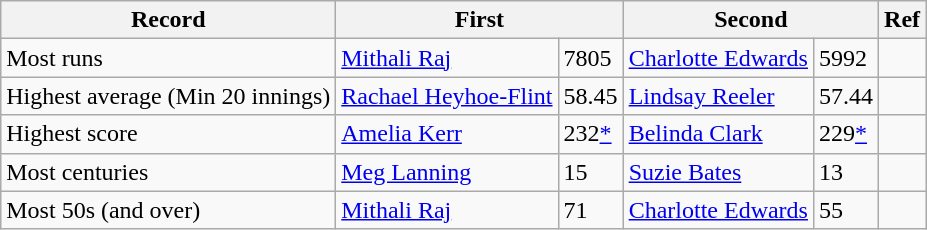<table class="wikitable">
<tr>
<th colspan="1">Record</th>
<th colspan="2">First</th>
<th colspan="2">Second</th>
<th>Ref</th>
</tr>
<tr>
<td>Most runs</td>
<td> <a href='#'>Mithali Raj</a></td>
<td>7805</td>
<td> <a href='#'>Charlotte Edwards</a></td>
<td>5992</td>
<td></td>
</tr>
<tr>
<td>Highest average (Min 20 innings)</td>
<td> <a href='#'>Rachael Heyhoe-Flint</a></td>
<td>58.45</td>
<td> <a href='#'>Lindsay Reeler</a></td>
<td>57.44</td>
<td></td>
</tr>
<tr>
<td>Highest score</td>
<td> <a href='#'>Amelia Kerr</a></td>
<td>232<a href='#'>*</a></td>
<td> <a href='#'>Belinda Clark</a></td>
<td>229<a href='#'>*</a></td>
<td></td>
</tr>
<tr>
<td>Most centuries</td>
<td> <a href='#'>Meg Lanning</a></td>
<td>15</td>
<td> <a href='#'>Suzie Bates</a></td>
<td>13</td>
<td></td>
</tr>
<tr>
<td>Most 50s (and over)</td>
<td> <a href='#'>Mithali Raj</a></td>
<td>71</td>
<td> <a href='#'>Charlotte Edwards</a></td>
<td>55</td>
<td></td>
</tr>
</table>
